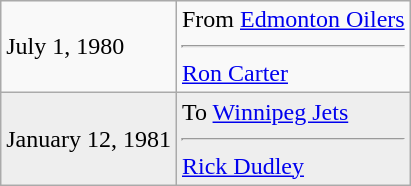<table class="wikitable">
<tr>
<td>July 1, 1980</td>
<td valign="top">From <a href='#'>Edmonton Oilers</a><hr><a href='#'>Ron Carter</a></td>
</tr>
<tr style="background:#eee;">
<td>January 12, 1981</td>
<td valign="top">To <a href='#'>Winnipeg Jets</a><hr><a href='#'>Rick Dudley</a></td>
</tr>
</table>
